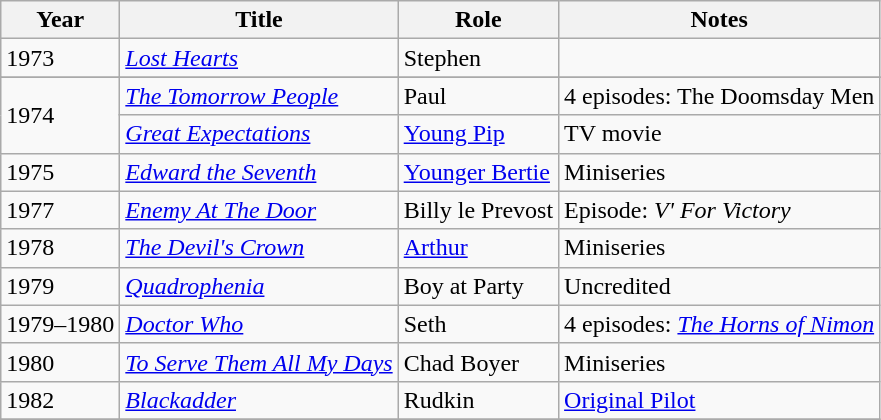<table class="wikitable">
<tr>
<th>Year</th>
<th>Title</th>
<th>Role</th>
<th>Notes</th>
</tr>
<tr>
<td>1973</td>
<td><em><a href='#'>Lost Hearts</a></em></td>
<td>Stephen</td>
<td></td>
</tr>
<tr>
</tr>
<tr>
<td rowspan=2>1974</td>
<td><em><a href='#'>The Tomorrow People</a></em></td>
<td>Paul</td>
<td>4 episodes: The Doomsday Men</td>
</tr>
<tr>
<td><em><a href='#'>Great Expectations</a></em></td>
<td><a href='#'>Young Pip</a></td>
<td>TV movie</td>
</tr>
<tr>
<td>1975</td>
<td><em><a href='#'>Edward the Seventh</a></em></td>
<td><a href='#'>Younger Bertie</a></td>
<td>Miniseries</td>
</tr>
<tr>
<td>1977</td>
<td><em><a href='#'>Enemy At The Door</a></em></td>
<td>Billy le Prevost</td>
<td>Episode: <em>V' For Victory</em></td>
</tr>
<tr>
<td>1978</td>
<td><em><a href='#'>The Devil's Crown</a></em></td>
<td><a href='#'>Arthur</a></td>
<td>Miniseries</td>
</tr>
<tr>
<td>1979</td>
<td><em><a href='#'>Quadrophenia</a></em></td>
<td>Boy at Party</td>
<td>Uncredited</td>
</tr>
<tr>
<td>1979–1980</td>
<td><em><a href='#'>Doctor Who</a></em></td>
<td>Seth</td>
<td>4 episodes: <em><a href='#'>The Horns of Nimon</a></em></td>
</tr>
<tr>
<td>1980</td>
<td><em><a href='#'>To Serve Them All My Days</a></em></td>
<td>Chad Boyer</td>
<td>Miniseries</td>
</tr>
<tr>
<td>1982</td>
<td><em><a href='#'>Blackadder</a></em></td>
<td>Rudkin</td>
<td><a href='#'>Original Pilot</a></td>
</tr>
<tr>
</tr>
</table>
